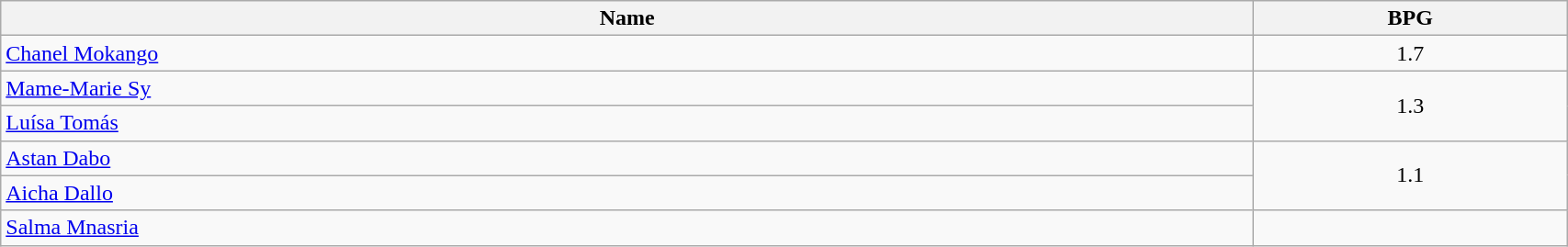<table class=wikitable width="90%">
<tr>
<th width="80%">Name</th>
<th width="20%">BPG</th>
</tr>
<tr>
<td> <a href='#'>Chanel Mokango</a></td>
<td align=center>1.7</td>
</tr>
<tr>
<td> <a href='#'>Mame-Marie Sy</a></td>
<td align=center rowspan=2>1.3</td>
</tr>
<tr>
<td> <a href='#'>Luísa Tomás</a></td>
</tr>
<tr>
<td> <a href='#'>Astan Dabo</a></td>
<td align=center rowspan=2>1.1</td>
</tr>
<tr>
<td> <a href='#'>Aicha Dallo</a></td>
</tr>
<tr>
<td> <a href='#'>Salma Mnasria</a></td>
</tr>
</table>
